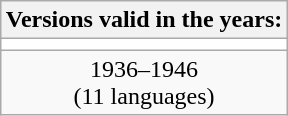<table class="wikitable" style="margin:0.3em auto">
<tr>
<th class="hintergrundfarbe8" colspan="1">Versions valid in the years:</th>
</tr>
<tr align="center" bgcolor="#FFFFFF">
<td></td>
</tr>
<tr class="hintergrundfarbe8" align="center">
<td>1936–1946<br>(11 languages)</td>
</tr>
</table>
